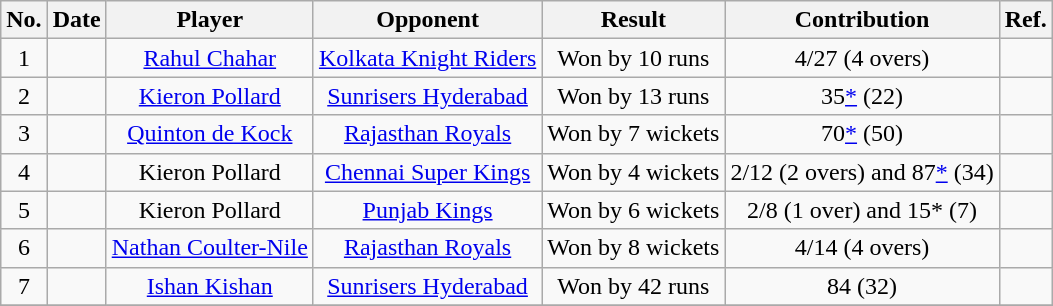<table class="wikitable sortable" style="text-align: center;">
<tr>
<th>No.</th>
<th>Date</th>
<th>Player</th>
<th>Opponent</th>
<th>Result</th>
<th>Contribution</th>
<th>Ref.</th>
</tr>
<tr>
<td>1</td>
<td></td>
<td><a href='#'>Rahul Chahar</a></td>
<td><a href='#'>Kolkata Knight Riders</a></td>
<td>Won by 10 runs</td>
<td>4/27 (4 overs)</td>
<td></td>
</tr>
<tr>
<td>2</td>
<td></td>
<td><a href='#'>Kieron Pollard</a></td>
<td><a href='#'>Sunrisers Hyderabad</a></td>
<td>Won by 13 runs</td>
<td>35<a href='#'>*</a> (22)</td>
<td></td>
</tr>
<tr>
<td>3</td>
<td></td>
<td><a href='#'>Quinton de Kock</a></td>
<td><a href='#'>Rajasthan Royals</a></td>
<td>Won by 7 wickets</td>
<td>70<a href='#'>*</a> (50)</td>
<td></td>
</tr>
<tr>
<td>4</td>
<td></td>
<td>Kieron Pollard</td>
<td><a href='#'>Chennai Super Kings</a></td>
<td>Won by 4 wickets</td>
<td>2/12 (2 overs) and 87<a href='#'>*</a> (34)</td>
<td></td>
</tr>
<tr>
<td>5</td>
<td></td>
<td>Kieron Pollard</td>
<td><a href='#'>Punjab Kings</a></td>
<td>Won by 6 wickets</td>
<td>2/8 (1 over) and 15* (7)</td>
<td></td>
</tr>
<tr>
<td>6</td>
<td></td>
<td><a href='#'>Nathan Coulter-Nile</a></td>
<td><a href='#'>Rajasthan Royals</a></td>
<td>Won by 8 wickets</td>
<td>4/14 (4 overs)</td>
<td></td>
</tr>
<tr>
<td>7</td>
<td></td>
<td><a href='#'>Ishan Kishan</a></td>
<td><a href='#'>Sunrisers Hyderabad</a></td>
<td>Won by 42 runs</td>
<td>84 (32)</td>
<td></td>
</tr>
<tr>
</tr>
</table>
